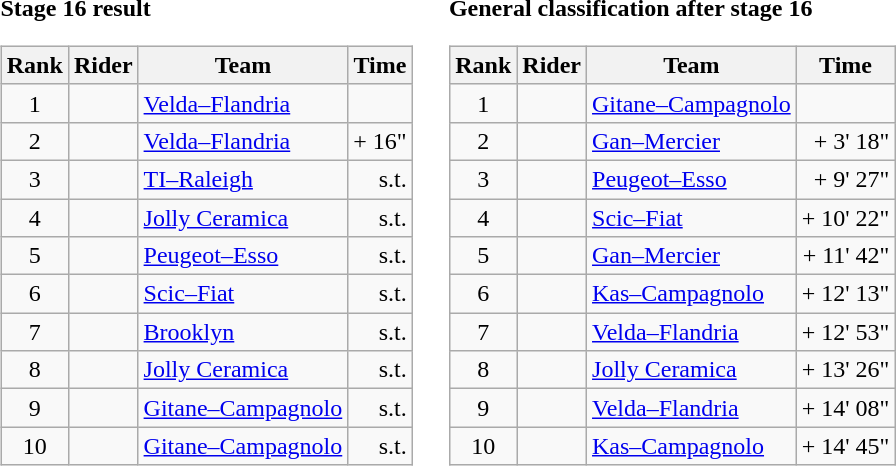<table>
<tr>
<td><strong>Stage 16 result</strong><br><table class="wikitable">
<tr>
<th scope="col">Rank</th>
<th scope="col">Rider</th>
<th scope="col">Team</th>
<th scope="col">Time</th>
</tr>
<tr>
<td style="text-align:center;">1</td>
<td></td>
<td><a href='#'>Velda–Flandria</a></td>
<td style="text-align:right;"></td>
</tr>
<tr>
<td style="text-align:center;">2</td>
<td></td>
<td><a href='#'>Velda–Flandria</a></td>
<td style="text-align:right;">+ 16"</td>
</tr>
<tr>
<td style="text-align:center;">3</td>
<td></td>
<td><a href='#'>TI–Raleigh</a></td>
<td style="text-align:right;">s.t.</td>
</tr>
<tr>
<td style="text-align:center;">4</td>
<td></td>
<td><a href='#'>Jolly Ceramica</a></td>
<td style="text-align:right;">s.t.</td>
</tr>
<tr>
<td style="text-align:center;">5</td>
<td></td>
<td><a href='#'>Peugeot–Esso</a></td>
<td style="text-align:right;">s.t.</td>
</tr>
<tr>
<td style="text-align:center;">6</td>
<td></td>
<td><a href='#'>Scic–Fiat</a></td>
<td style="text-align:right;">s.t.</td>
</tr>
<tr>
<td style="text-align:center;">7</td>
<td></td>
<td><a href='#'>Brooklyn</a></td>
<td style="text-align:right;">s.t.</td>
</tr>
<tr>
<td style="text-align:center;">8</td>
<td></td>
<td><a href='#'>Jolly Ceramica</a></td>
<td style="text-align:right;">s.t.</td>
</tr>
<tr>
<td style="text-align:center;">9</td>
<td></td>
<td><a href='#'>Gitane–Campagnolo</a></td>
<td style="text-align:right;">s.t.</td>
</tr>
<tr>
<td style="text-align:center;">10</td>
<td></td>
<td><a href='#'>Gitane–Campagnolo</a></td>
<td style="text-align:right;">s.t.</td>
</tr>
</table>
</td>
<td></td>
<td><strong>General classification after stage 16</strong><br><table class="wikitable">
<tr>
<th scope="col">Rank</th>
<th scope="col">Rider</th>
<th scope="col">Team</th>
<th scope="col">Time</th>
</tr>
<tr>
<td style="text-align:center;">1</td>
<td> </td>
<td><a href='#'>Gitane–Campagnolo</a></td>
<td style="text-align:right;"></td>
</tr>
<tr>
<td style="text-align:center;">2</td>
<td></td>
<td><a href='#'>Gan–Mercier</a></td>
<td style="text-align:right;">+ 3' 18"</td>
</tr>
<tr>
<td style="text-align:center;">3</td>
<td></td>
<td><a href='#'>Peugeot–Esso</a></td>
<td style="text-align:right;">+ 9' 27"</td>
</tr>
<tr>
<td style="text-align:center;">4</td>
<td></td>
<td><a href='#'>Scic–Fiat</a></td>
<td style="text-align:right;">+ 10' 22"</td>
</tr>
<tr>
<td style="text-align:center;">5</td>
<td></td>
<td><a href='#'>Gan–Mercier</a></td>
<td style="text-align:right;">+ 11' 42"</td>
</tr>
<tr>
<td style="text-align:center;">6</td>
<td></td>
<td><a href='#'>Kas–Campagnolo</a></td>
<td style="text-align:right;">+ 12' 13"</td>
</tr>
<tr>
<td style="text-align:center;">7</td>
<td></td>
<td><a href='#'>Velda–Flandria</a></td>
<td style="text-align:right;">+ 12' 53"</td>
</tr>
<tr>
<td style="text-align:center;">8</td>
<td></td>
<td><a href='#'>Jolly Ceramica</a></td>
<td style="text-align:right;">+ 13' 26"</td>
</tr>
<tr>
<td style="text-align:center;">9</td>
<td></td>
<td><a href='#'>Velda–Flandria</a></td>
<td style="text-align:right;">+ 14' 08"</td>
</tr>
<tr>
<td style="text-align:center;">10</td>
<td></td>
<td><a href='#'>Kas–Campagnolo</a></td>
<td style="text-align:right;">+ 14' 45"</td>
</tr>
</table>
</td>
</tr>
</table>
